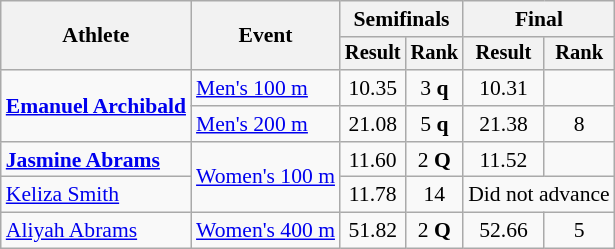<table class=wikitable style="font-size:90%">
<tr>
<th rowspan="2">Athlete</th>
<th rowspan="2">Event</th>
<th colspan="2">Semifinals</th>
<th colspan="2">Final</th>
</tr>
<tr style="font-size:95%">
<th>Result</th>
<th>Rank</th>
<th>Result</th>
<th>Rank</th>
</tr>
<tr align=center>
<td align=left rowspan=2><strong><a href='#'>Emanuel Archibald</a></strong></td>
<td align=left><a href='#'>Men's 100 m</a></td>
<td>10.35</td>
<td>3 <strong>q</strong></td>
<td>10.31</td>
<td></td>
</tr>
<tr align=center>
<td align=left><a href='#'>Men's 200 m</a></td>
<td>21.08</td>
<td>5 <strong>q</strong></td>
<td>21.38</td>
<td>8</td>
</tr>
<tr align=center>
<td align=left><strong><a href='#'>Jasmine Abrams</a></strong></td>
<td align=left rowspan=2><a href='#'>Women's 100 m</a></td>
<td>11.60</td>
<td>2 <strong>Q</strong></td>
<td>11.52</td>
<td></td>
</tr>
<tr align=center>
<td align=left><a href='#'>Keliza Smith</a></td>
<td>11.78</td>
<td>14</td>
<td colspan=2>Did not advance</td>
</tr>
<tr align=center>
<td align=left><a href='#'>Aliyah Abrams</a></td>
<td align=left><a href='#'>Women's 400 m</a></td>
<td>51.82</td>
<td>2 <strong>Q</strong></td>
<td>52.66</td>
<td>5</td>
</tr>
</table>
